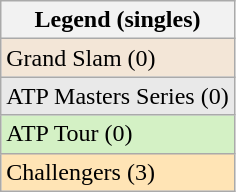<table class="wikitable">
<tr>
<th>Legend (singles)</th>
</tr>
<tr style="background:#f3e6d7;">
<td>Grand Slam (0)</td>
</tr>
<tr style="background:#e9e9e9;">
<td>ATP Masters Series (0)</td>
</tr>
<tr style="background:#d4f1c5;">
<td>ATP Tour (0)</td>
</tr>
<tr bgcolor="moccasin">
<td>Challengers (3)</td>
</tr>
</table>
